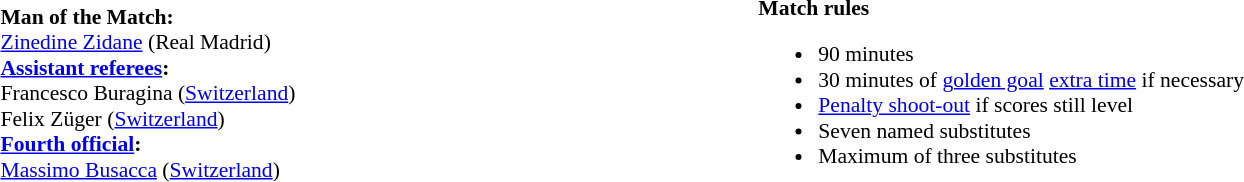<table width=100% style="font-size: 90%">
<tr>
<td><br><strong>Man of the Match:</strong>
<br><a href='#'>Zinedine Zidane</a> (Real Madrid)<br><strong><a href='#'>Assistant referees</a>:</strong>
<br>Francesco Buragina (<a href='#'>Switzerland</a>)
<br>Felix Züger (<a href='#'>Switzerland</a>)
<br><strong><a href='#'>Fourth official</a>:</strong>
<br><a href='#'>Massimo Busacca</a> (<a href='#'>Switzerland</a>)</td>
<td style="width:60%; vertical-align:top;"><br><strong>Match rules</strong><ul><li>90 minutes</li><li>30 minutes of <a href='#'>golden goal</a> <a href='#'>extra time</a> if necessary</li><li><a href='#'>Penalty shoot-out</a> if scores still level</li><li>Seven named substitutes</li><li>Maximum of three substitutes</li></ul></td>
</tr>
</table>
